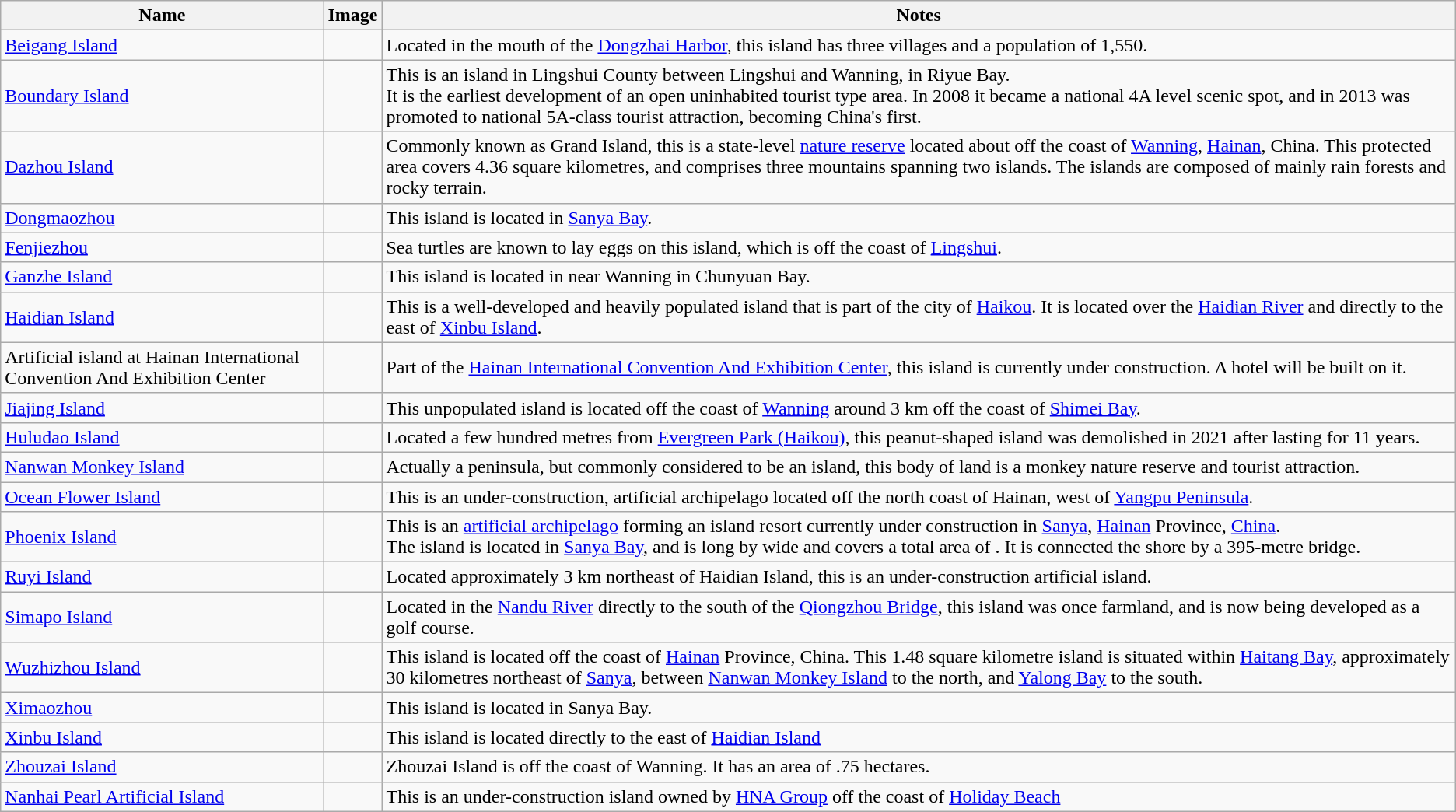<table class="wikitable sortable">
<tr>
<th>Name</th>
<th class="unsortable">Image</th>
<th>Notes</th>
</tr>
<tr>
<td><a href='#'>Beigang Island</a></td>
<td></td>
<td>Located in the mouth of the <a href='#'>Dongzhai Harbor</a>, this island has three villages and a population of 1,550.</td>
</tr>
<tr>
<td><a href='#'>Boundary Island</a></td>
<td></td>
<td>This is an island in Lingshui County between Lingshui and Wanning, in Riyue Bay.<br>It is the earliest development of an open uninhabited tourist type area. In 2008 it became a national 4A level scenic spot, and in 2013 was promoted to national 5A-class tourist attraction, becoming China's first.</td>
</tr>
<tr>
<td><a href='#'>Dazhou Island</a></td>
<td></td>
<td>Commonly known as Grand Island, this is a state-level <a href='#'>nature reserve</a> located about  off the coast of <a href='#'>Wanning</a>, <a href='#'>Hainan</a>, China. This protected area covers 4.36 square kilometres, and comprises three mountains spanning two islands. The islands are composed of mainly rain forests and rocky terrain.</td>
</tr>
<tr>
<td><a href='#'>Dongmaozhou</a></td>
<td></td>
<td>This island is located in <a href='#'>Sanya Bay</a>.</td>
</tr>
<tr>
<td><a href='#'>Fenjiezhou</a></td>
<td></td>
<td>Sea turtles are known to lay eggs on this island, which is off the coast of <a href='#'>Lingshui</a>.</td>
</tr>
<tr>
<td><a href='#'>Ganzhe Island</a></td>
<td></td>
<td>This island is located in near Wanning in Chunyuan Bay.</td>
</tr>
<tr>
<td><a href='#'>Haidian Island</a></td>
<td></td>
<td>This is a well-developed and heavily populated island that is part of the city of <a href='#'>Haikou</a>. It is located over the <a href='#'>Haidian River</a> and directly to the east of <a href='#'>Xinbu Island</a>.</td>
</tr>
<tr>
<td>Artificial island at Hainan International Convention And Exhibition Center</td>
<td></td>
<td>Part of the <a href='#'>Hainan International Convention And Exhibition Center</a>, this island is currently under construction. A hotel will be built on it.</td>
</tr>
<tr>
<td><a href='#'>Jiajing Island</a></td>
<td></td>
<td>This unpopulated island is located off the coast of <a href='#'>Wanning</a> around 3 km off the coast of <a href='#'>Shimei Bay</a>.</td>
</tr>
<tr>
<td><a href='#'>Huludao Island</a></td>
<td></td>
<td>Located a few hundred metres from <a href='#'>Evergreen Park (Haikou)</a>, this peanut-shaped island was demolished in 2021 after lasting for 11 years.</td>
</tr>
<tr>
<td><a href='#'>Nanwan Monkey Island</a></td>
<td></td>
<td>Actually a peninsula, but commonly considered to be an island, this body of land is a monkey nature reserve and tourist attraction.</td>
</tr>
<tr>
<td><a href='#'>Ocean Flower Island</a></td>
<td></td>
<td>This is an under-construction, artificial archipelago located off the north coast of Hainan, west of <a href='#'>Yangpu Peninsula</a>.</td>
</tr>
<tr>
<td><a href='#'>Phoenix Island</a></td>
<td></td>
<td>This is an <a href='#'>artificial archipelago</a> forming an island resort currently under construction in <a href='#'>Sanya</a>, <a href='#'>Hainan</a> Province, <a href='#'>China</a>.<br>The island is located in <a href='#'>Sanya Bay</a>, and is  long by  wide and covers a total area of . It is connected the shore by a 395-metre bridge.</td>
</tr>
<tr>
<td><a href='#'>Ruyi Island</a></td>
<td></td>
<td>Located approximately 3 km northeast of Haidian Island, this is an under-construction artificial island.</td>
</tr>
<tr>
<td><a href='#'>Simapo Island</a></td>
<td></td>
<td>Located in the <a href='#'>Nandu River</a> directly to the south of the <a href='#'>Qiongzhou Bridge</a>, this island was once farmland, and is now being developed as a golf course.</td>
</tr>
<tr>
<td><a href='#'>Wuzhizhou Island</a></td>
<td></td>
<td>This island is located off the coast of <a href='#'>Hainan</a> Province, China. This 1.48 square kilometre island is situated within <a href='#'>Haitang Bay</a>, approximately 30 kilometres northeast of <a href='#'>Sanya</a>, between <a href='#'>Nanwan Monkey Island</a> to the north, and <a href='#'>Yalong Bay</a> to the south.</td>
</tr>
<tr>
<td><a href='#'>Ximaozhou</a></td>
<td></td>
<td>This island is located in Sanya Bay.</td>
</tr>
<tr>
<td><a href='#'>Xinbu Island</a></td>
<td></td>
<td>This island is located directly to the east of <a href='#'>Haidian Island</a></td>
</tr>
<tr>
<td><a href='#'>Zhouzai Island</a></td>
<td></td>
<td>Zhouzai Island is off the coast of Wanning. It has an area of .75 hectares.</td>
</tr>
<tr>
<td><a href='#'>Nanhai Pearl Artificial Island</a></td>
<td></td>
<td>This is an under-construction island owned by <a href='#'>HNA Group</a> off the coast of <a href='#'>Holiday Beach</a></td>
</tr>
</table>
